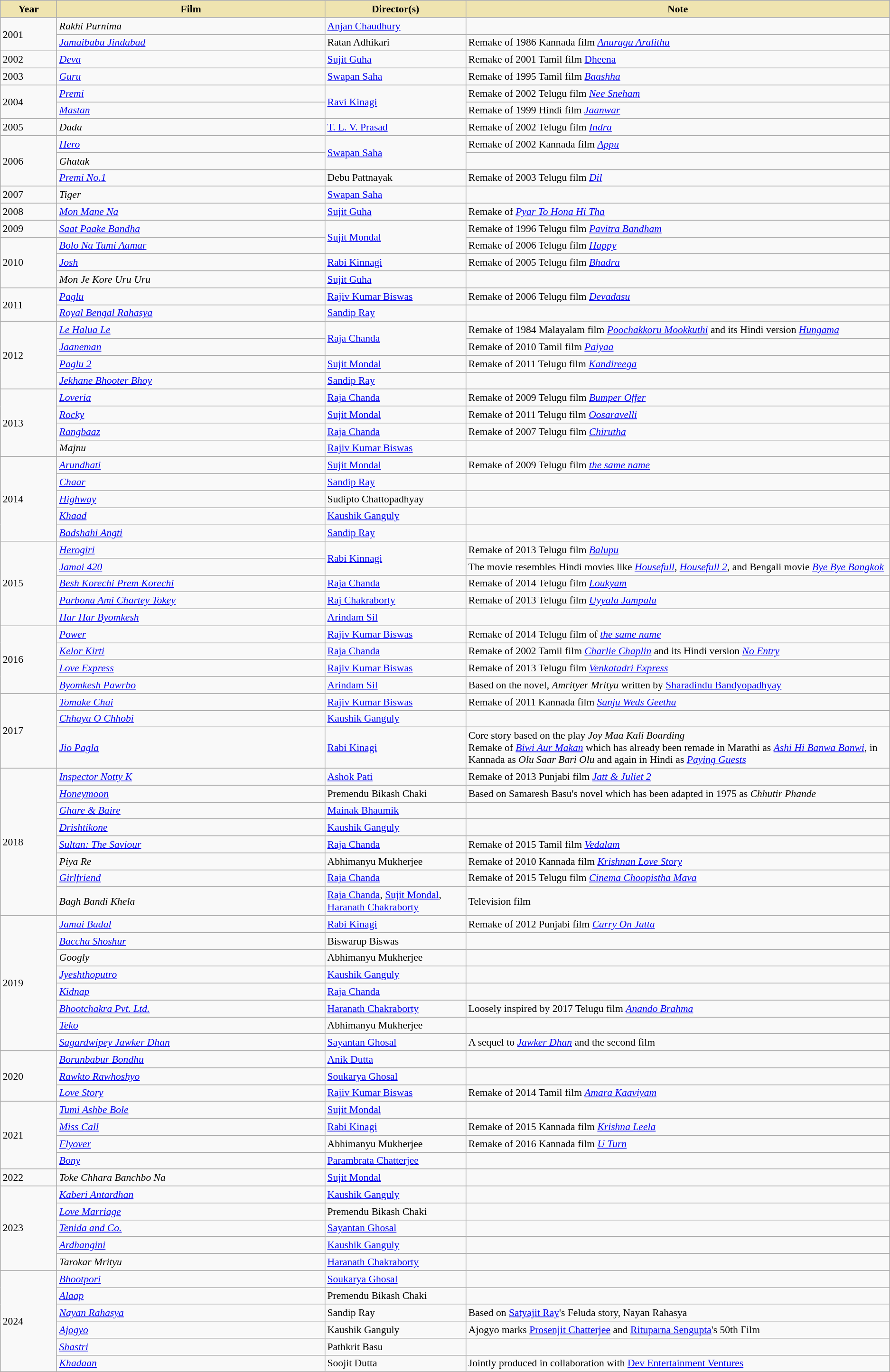<table class="wikitable sortable" style="font-size:90%">
<tr>
<th scope="col" style="background-color:#EFE4B0;width:4%;">Year</th>
<th scope="col" style="background-color:#EFE4B0;width:19%;">Film</th>
<th scope="col" style="background-color:#EFE4B0;width:10%;">Director(s)</th>
<th scope="col" style="background-color:#EFE4B0;width:30%;">Note</th>
</tr>
<tr>
<td rowspan="2">2001</td>
<td><em>Rakhi Purnima</em></td>
<td><a href='#'>Anjan Chaudhury</a></td>
<td></td>
</tr>
<tr>
<td><em><a href='#'>Jamaibabu Jindabad</a></em></td>
<td>Ratan Adhikari</td>
<td>Remake of 1986 Kannada film <em><a href='#'>Anuraga Aralithu</a></em></td>
</tr>
<tr>
<td>2002</td>
<td><em><a href='#'>Deva</a></em></td>
<td><a href='#'>Sujit Guha</a></td>
<td>Remake of 2001 Tamil film <a href='#'>Dheena</a></td>
</tr>
<tr>
<td>2003</td>
<td><em><a href='#'>Guru</a></em></td>
<td><a href='#'>Swapan Saha</a></td>
<td>Remake of 1995 Tamil film <em><a href='#'>Baashha</a></em></td>
</tr>
<tr>
<td rowspan="2">2004</td>
<td><em><a href='#'>Premi</a></em></td>
<td rowspan="2"><a href='#'>Ravi Kinagi</a></td>
<td>Remake of 2002 Telugu film <em><a href='#'>Nee Sneham</a></em></td>
</tr>
<tr>
<td><em><a href='#'>Mastan</a></em></td>
<td>Remake of 1999 Hindi film <em><a href='#'>Jaanwar</a></em></td>
</tr>
<tr>
<td>2005</td>
<td><em>Dada</em></td>
<td><a href='#'>T. L. V. Prasad</a></td>
<td>Remake of 2002 Telugu film <em><a href='#'>Indra</a></em></td>
</tr>
<tr>
<td rowspan="3">2006</td>
<td><em><a href='#'>Hero</a></em></td>
<td rowspan="2"><a href='#'>Swapan Saha</a></td>
<td>Remake of 2002 Kannada film <em><a href='#'>Appu</a></em></td>
</tr>
<tr>
<td><em>Ghatak</em></td>
<td></td>
</tr>
<tr>
<td><em><a href='#'>Premi No.1</a></em></td>
<td>Debu Pattnayak</td>
<td>Remake of 2003 Telugu film <em><a href='#'>Dil</a></em></td>
</tr>
<tr>
<td rowspan="1">2007</td>
<td><em>Tiger</em></td>
<td><a href='#'>Swapan Saha</a></td>
<td></td>
</tr>
<tr>
<td>2008</td>
<td><em><a href='#'>Mon Mane Na</a></em></td>
<td><a href='#'>Sujit Guha</a></td>
<td>Remake of <em><a href='#'>Pyar To Hona Hi Tha</a></em></td>
</tr>
<tr>
<td>2009</td>
<td><em><a href='#'>Saat Paake Bandha</a></em></td>
<td rowspan="2"><a href='#'>Sujit Mondal</a></td>
<td>Remake of 1996 Telugu film <em><a href='#'>Pavitra Bandham</a></em></td>
</tr>
<tr>
<td rowspan="3">2010</td>
<td><em><a href='#'>Bolo Na Tumi Aamar</a></em></td>
<td>Remake of 2006 Telugu film <em><a href='#'>Happy</a></em></td>
</tr>
<tr>
<td><em><a href='#'>Josh</a></em></td>
<td><a href='#'>Rabi Kinnagi</a></td>
<td>Remake of 2005 Telugu film <em><a href='#'>Bhadra</a></em></td>
</tr>
<tr>
<td><em>Mon Je Kore Uru Uru</em></td>
<td><a href='#'>Sujit Guha</a></td>
<td></td>
</tr>
<tr>
<td rowspan="2">2011</td>
<td><em><a href='#'>Paglu</a></em></td>
<td><a href='#'>Rajiv Kumar Biswas</a></td>
<td>Remake of 2006 Telugu film <em><a href='#'>Devadasu</a></em></td>
</tr>
<tr>
<td><em><a href='#'>Royal Bengal Rahasya</a></em></td>
<td><a href='#'>Sandip Ray</a></td>
<td></td>
</tr>
<tr>
<td rowspan="4">2012</td>
<td><em><a href='#'>Le Halua Le</a></em></td>
<td rowspan="2"><a href='#'>Raja Chanda</a></td>
<td>Remake of 1984 Malayalam film <em><a href='#'>Poochakkoru Mookkuthi</a></em> and its Hindi version <em><a href='#'>Hungama</a></em></td>
</tr>
<tr>
<td><em><a href='#'>Jaaneman</a></em></td>
<td>Remake of 2010 Tamil film <em><a href='#'>Paiyaa</a></em></td>
</tr>
<tr>
<td><em><a href='#'>Paglu 2</a></em></td>
<td><a href='#'>Sujit Mondal</a></td>
<td>Remake of 2011 Telugu film <em><a href='#'>Kandireega</a></em></td>
</tr>
<tr>
<td><em><a href='#'>Jekhane Bhooter Bhoy</a></em></td>
<td><a href='#'>Sandip Ray</a></td>
<td></td>
</tr>
<tr>
<td rowspan="4">2013</td>
<td><em><a href='#'>Loveria</a></em></td>
<td><a href='#'>Raja Chanda</a></td>
<td>Remake of 2009 Telugu film <em><a href='#'>Bumper Offer</a></em></td>
</tr>
<tr>
<td><em><a href='#'>Rocky</a></em></td>
<td><a href='#'>Sujit Mondal</a></td>
<td>Remake of 2011 Telugu film <em><a href='#'>Oosaravelli</a></em></td>
</tr>
<tr>
<td><em><a href='#'>Rangbaaz</a></em></td>
<td><a href='#'>Raja Chanda</a></td>
<td>Remake of 2007 Telugu film <em><a href='#'>Chirutha</a></em></td>
</tr>
<tr>
<td><em>Majnu</em></td>
<td><a href='#'>Rajiv Kumar Biswas</a></td>
<td></td>
</tr>
<tr>
<td rowspan="5">2014</td>
<td><em><a href='#'>Arundhati</a></em></td>
<td><a href='#'>Sujit Mondal</a></td>
<td>Remake of 2009 Telugu film <em><a href='#'>the same name</a></em></td>
</tr>
<tr>
<td><em><a href='#'>Chaar</a></em></td>
<td><a href='#'>Sandip Ray</a></td>
<td></td>
</tr>
<tr>
<td><em><a href='#'>Highway</a></em></td>
<td>Sudipto Chattopadhyay</td>
<td></td>
</tr>
<tr>
<td><em><a href='#'>Khaad</a></em></td>
<td><a href='#'>Kaushik Ganguly</a></td>
<td></td>
</tr>
<tr>
<td><em><a href='#'>Badshahi Angti</a></em></td>
<td><a href='#'>Sandip Ray</a></td>
<td></td>
</tr>
<tr>
<td rowspan="5">2015</td>
<td><em><a href='#'>Herogiri</a></em></td>
<td rowspan="2"><a href='#'>Rabi Kinnagi</a></td>
<td>Remake of 2013 Telugu film <em><a href='#'>Balupu</a></em></td>
</tr>
<tr>
<td><em><a href='#'>Jamai 420</a></em></td>
<td>The movie resembles Hindi movies like <em><a href='#'>Housefull</a></em>, <em><a href='#'>Housefull 2</a></em>, and Bengali movie <em><a href='#'>Bye Bye Bangkok</a></em></td>
</tr>
<tr>
<td><em><a href='#'>Besh Korechi Prem Korechi</a></em></td>
<td><a href='#'>Raja Chanda</a></td>
<td>Remake of 2014 Telugu film <em><a href='#'>Loukyam</a></em></td>
</tr>
<tr>
<td><em><a href='#'>Parbona Ami Chartey Tokey</a></em></td>
<td><a href='#'>Raj Chakraborty</a></td>
<td>Remake of 2013 Telugu film <em><a href='#'>Uyyala Jampala</a></em></td>
</tr>
<tr>
<td><em><a href='#'>Har Har Byomkesh</a></em></td>
<td><a href='#'>Arindam Sil</a></td>
<td></td>
</tr>
<tr>
<td rowspan="4">2016</td>
<td><em><a href='#'>Power</a></em></td>
<td><a href='#'>Rajiv Kumar Biswas</a></td>
<td>Remake of 2014 Telugu film of <em><a href='#'>the same name</a></em></td>
</tr>
<tr>
<td><em><a href='#'>Kelor Kirti</a></em></td>
<td><a href='#'>Raja Chanda</a></td>
<td>Remake of 2002 Tamil film <em><a href='#'>Charlie Chaplin</a></em> and its Hindi version <em><a href='#'>No Entry</a></em></td>
</tr>
<tr>
<td><em><a href='#'>Love Express</a></em></td>
<td><a href='#'>Rajiv Kumar Biswas</a></td>
<td>Remake of 2013 Telugu film <em><a href='#'>Venkatadri Express</a></em></td>
</tr>
<tr>
<td><em><a href='#'>Byomkesh Pawrbo</a></em></td>
<td><a href='#'>Arindam Sil</a></td>
<td>Based on the novel, <em>Amrityer Mrityu</em> written by <a href='#'>Sharadindu Bandyopadhyay</a></td>
</tr>
<tr>
<td rowspan="3">2017</td>
<td><em><a href='#'>Tomake Chai</a></em></td>
<td><a href='#'>Rajiv Kumar Biswas</a></td>
<td>Remake of 2011 Kannada film <em><a href='#'>Sanju Weds Geetha</a></em></td>
</tr>
<tr>
<td><em><a href='#'>Chhaya O Chhobi</a></em></td>
<td><a href='#'>Kaushik Ganguly</a></td>
<td></td>
</tr>
<tr>
<td><em><a href='#'>Jio Pagla</a></em></td>
<td><a href='#'>Rabi Kinagi</a></td>
<td>Core story based on the play <em>Joy Maa Kali Boarding</em> <br> Remake of <em><a href='#'>Biwi Aur Makan</a></em> which has already been remade in Marathi as <em><a href='#'>Ashi Hi Banwa Banwi</a></em>, in Kannada as <em>Olu Saar Bari Olu</em> and again in Hindi as <em><a href='#'>Paying Guests</a></em></td>
</tr>
<tr>
<td rowspan="8">2018</td>
<td><em><a href='#'>Inspector Notty K</a></em></td>
<td><a href='#'>Ashok Pati</a></td>
<td>Remake of 2013 Punjabi film <em><a href='#'>Jatt & Juliet 2</a></em></td>
</tr>
<tr>
<td><em><a href='#'>Honeymoon</a></em></td>
<td>Premendu Bikash Chaki</td>
<td>Based on Samaresh Basu's novel which has been adapted in 1975 as <em>Chhutir Phande </em></td>
</tr>
<tr>
<td><em><a href='#'>Ghare & Baire</a></em></td>
<td><a href='#'>Mainak Bhaumik</a></td>
<td></td>
</tr>
<tr>
<td><em><a href='#'>Drishtikone</a></em></td>
<td><a href='#'>Kaushik Ganguly</a></td>
<td></td>
</tr>
<tr>
<td><em><a href='#'>Sultan: The Saviour</a></em></td>
<td><a href='#'>Raja Chanda</a></td>
<td>Remake of 2015 Tamil film <em><a href='#'>Vedalam</a></em></td>
</tr>
<tr>
<td><em>Piya Re</em></td>
<td>Abhimanyu Mukherjee</td>
<td>Remake of 2010 Kannada film <em><a href='#'>Krishnan Love Story</a></em></td>
</tr>
<tr>
<td><em><a href='#'>Girlfriend</a></em></td>
<td><a href='#'>Raja Chanda</a></td>
<td>Remake of 2015 Telugu film <em><a href='#'>Cinema Choopistha Mava</a></em></td>
</tr>
<tr>
<td><em>Bagh Bandi Khela</em></td>
<td><a href='#'>Raja Chanda</a>, <a href='#'>Sujit Mondal</a>, <a href='#'>Haranath Chakraborty</a></td>
<td>Television film</td>
</tr>
<tr>
<td rowspan="8">2019</td>
<td><em><a href='#'>Jamai Badal</a></em></td>
<td><a href='#'>Rabi Kinagi</a></td>
<td>Remake of 2012 Punjabi film <em><a href='#'>Carry On Jatta</a></em></td>
</tr>
<tr>
<td><em><a href='#'>Baccha Shoshur</a></em></td>
<td>Biswarup Biswas</td>
<td></td>
</tr>
<tr>
<td><em>Googly</em></td>
<td>Abhimanyu Mukherjee</td>
<td></td>
</tr>
<tr>
<td><em><a href='#'>Jyeshthoputro</a></em></td>
<td><a href='#'>Kaushik Ganguly</a></td>
<td></td>
</tr>
<tr>
<td><em><a href='#'>Kidnap</a></em></td>
<td><a href='#'>Raja Chanda</a></td>
<td></td>
</tr>
<tr>
<td><em><a href='#'>Bhootchakra Pvt. Ltd.</a></em></td>
<td><a href='#'>Haranath Chakraborty</a></td>
<td>Loosely inspired by 2017 Telugu film <em><a href='#'>Anando Brahma</a></em></td>
</tr>
<tr>
<td><em><a href='#'>Teko</a></em></td>
<td>Abhimanyu Mukherjee</td>
<td></td>
</tr>
<tr>
<td><em><a href='#'>Sagardwipey Jawker Dhan</a></em></td>
<td><a href='#'>Sayantan Ghosal</a></td>
<td>A sequel to <em><a href='#'>Jawker Dhan</a></em> and the second film</td>
</tr>
<tr>
<td rowspan="3">2020</td>
<td><em><a href='#'>Borunbabur Bondhu</a></em></td>
<td><a href='#'>Anik Dutta</a></td>
<td></td>
</tr>
<tr>
<td><em><a href='#'>Rawkto Rawhoshyo</a></em></td>
<td><a href='#'>Soukarya Ghosal</a></td>
<td></td>
</tr>
<tr>
<td><em><a href='#'>Love Story</a></em></td>
<td><a href='#'>Rajiv Kumar Biswas</a></td>
<td>Remake of 2014 Tamil film <em><a href='#'>Amara Kaaviyam</a></em></td>
</tr>
<tr>
<td rowspan="4">2021</td>
<td><em><a href='#'>Tumi Ashbe Bole</a></em></td>
<td><a href='#'>Sujit Mondal</a></td>
<td></td>
</tr>
<tr>
<td><em><a href='#'>Miss Call</a></em></td>
<td><a href='#'>Rabi Kinagi</a></td>
<td>Remake of 2015 Kannada film <em><a href='#'>Krishna Leela</a></em></td>
</tr>
<tr>
<td><em><a href='#'>Flyover</a></em></td>
<td>Abhimanyu Mukherjee</td>
<td>Remake of 2016 Kannada film <em><a href='#'>U Turn</a></em></td>
</tr>
<tr>
<td><em><a href='#'>Bony</a></em></td>
<td><a href='#'>Parambrata Chatterjee</a></td>
<td></td>
</tr>
<tr>
<td rowspan="1">2022</td>
<td><em>Toke Chhara Banchbo Na</em></td>
<td><a href='#'>Sujit Mondal</a></td>
<td></td>
</tr>
<tr>
<td rowspan="5">2023</td>
<td><em><a href='#'>Kaberi Antardhan</a></em></td>
<td><a href='#'>Kaushik Ganguly</a></td>
<td></td>
</tr>
<tr>
<td><em><a href='#'>Love Marriage</a></em></td>
<td>Premendu Bikash Chaki</td>
<td></td>
</tr>
<tr>
<td><em><a href='#'>Tenida and Co.</a></em></td>
<td><a href='#'>Sayantan Ghosal</a></td>
<td></td>
</tr>
<tr>
<td><em><a href='#'>Ardhangini</a></em></td>
<td><a href='#'>Kaushik Ganguly</a></td>
<td></td>
</tr>
<tr>
<td><em>Tarokar Mrityu</em></td>
<td><a href='#'>Haranath Chakraborty</a></td>
<td></td>
</tr>
<tr>
<td rowspan="6">2024</td>
<td><em><a href='#'>Bhootpori</a></em></td>
<td><a href='#'>Soukarya Ghosal</a></td>
<td></td>
</tr>
<tr>
<td><em><a href='#'>Alaap</a></em></td>
<td>Premendu Bikash Chaki</td>
<td></td>
</tr>
<tr>
<td><em><a href='#'>Nayan Rahasya</a></em></td>
<td>Sandip Ray</td>
<td>Based on <a href='#'>Satyajit Ray</a>'s Feluda story, Nayan Rahasya</td>
</tr>
<tr>
<td><em><a href='#'>Ajogyo</a></em></td>
<td>Kaushik Ganguly</td>
<td>Ajogyo marks <a href='#'>Prosenjit Chatterjee</a> and <a href='#'>Rituparna Sengupta</a>'s 50th Film</td>
</tr>
<tr>
<td><em><a href='#'>Shastri</a></em></td>
<td>Pathkrit Basu</td>
<td></td>
</tr>
<tr>
<td><em><a href='#'>Khadaan</a></em></td>
<td>Soojit Dutta</td>
<td>Jointly produced in collaboration with <a href='#'>Dev Entertainment Ventures</a></td>
</tr>
</table>
